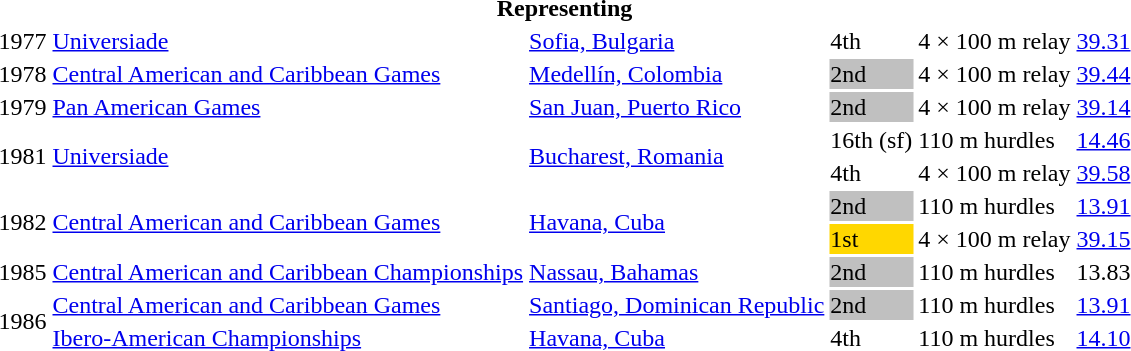<table>
<tr>
<th colspan="6">Representing </th>
</tr>
<tr>
<td>1977</td>
<td><a href='#'>Universiade</a></td>
<td><a href='#'>Sofia, Bulgaria</a></td>
<td>4th</td>
<td>4 × 100 m relay</td>
<td><a href='#'>39.31</a></td>
</tr>
<tr>
<td>1978</td>
<td><a href='#'>Central American and Caribbean Games</a></td>
<td><a href='#'>Medellín, Colombia</a></td>
<td bgcolor=silver>2nd</td>
<td>4 × 100 m relay</td>
<td><a href='#'>39.44</a></td>
</tr>
<tr>
<td>1979</td>
<td><a href='#'>Pan American Games</a></td>
<td><a href='#'>San Juan, Puerto Rico</a></td>
<td bgcolor=silver>2nd</td>
<td>4 × 100 m relay</td>
<td><a href='#'>39.14</a></td>
</tr>
<tr>
<td rowspan=2>1981</td>
<td rowspan=2><a href='#'>Universiade</a></td>
<td rowspan=2><a href='#'>Bucharest, Romania</a></td>
<td>16th (sf)</td>
<td>110 m hurdles</td>
<td><a href='#'>14.46</a></td>
</tr>
<tr>
<td>4th</td>
<td>4 × 100 m relay</td>
<td><a href='#'>39.58</a></td>
</tr>
<tr>
<td rowspan=2>1982</td>
<td rowspan=2><a href='#'>Central American and Caribbean Games</a></td>
<td rowspan=2><a href='#'>Havana, Cuba</a></td>
<td bgcolor=silver>2nd</td>
<td>110 m hurdles</td>
<td><a href='#'>13.91</a></td>
</tr>
<tr>
<td bgcolor=gold>1st</td>
<td>4 × 100 m relay</td>
<td><a href='#'>39.15</a></td>
</tr>
<tr>
<td>1985</td>
<td><a href='#'>Central American and Caribbean Championships</a></td>
<td><a href='#'>Nassau, Bahamas</a></td>
<td bgcolor=silver>2nd</td>
<td>110 m hurdles</td>
<td>13.83</td>
</tr>
<tr>
<td rowspan=2>1986</td>
<td><a href='#'>Central American and Caribbean Games</a></td>
<td><a href='#'>Santiago, Dominican Republic</a></td>
<td bgcolor=silver>2nd</td>
<td>110 m hurdles</td>
<td><a href='#'>13.91</a></td>
</tr>
<tr>
<td><a href='#'>Ibero-American Championships</a></td>
<td><a href='#'>Havana, Cuba</a></td>
<td>4th</td>
<td>110 m hurdles</td>
<td><a href='#'>14.10</a></td>
</tr>
</table>
